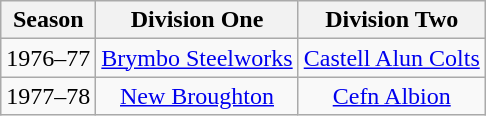<table class="wikitable" style="text-align: center">
<tr>
<th>Season</th>
<th>Division One</th>
<th>Division Two</th>
</tr>
<tr>
<td>1976–77</td>
<td><a href='#'>Brymbo Steelworks</a></td>
<td><a href='#'>Castell Alun Colts</a></td>
</tr>
<tr>
<td>1977–78</td>
<td><a href='#'>New Broughton</a></td>
<td><a href='#'>Cefn Albion</a></td>
</tr>
</table>
